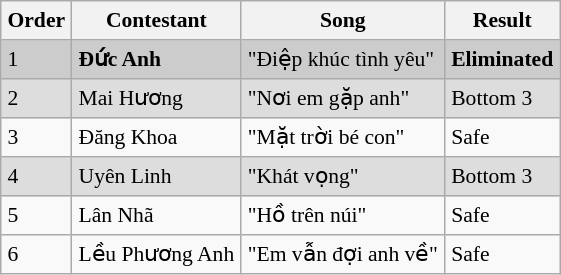<table border="8" cellpadding="4" cellspacing="0" style="margin:  1em 1em 1em 0; background: #f9f9f9; border: 1px #aaa  solid; border-collapse: collapse; font-size: 90%;">
<tr bgcolor="#f2f2f2">
<th>Order</th>
<th>Contestant</th>
<th>Song</th>
<th>Result</th>
</tr>
<tr bgcolor="#CCCCCC">
<td>1</td>
<td><strong>Đức Anh</strong></td>
<td>"Điệp khúc tình yêu"</td>
<td><strong>Eliminated</strong></td>
</tr>
<tr bgcolor="DDDDDD">
<td>2</td>
<td>Mai Hương</td>
<td>"Nơi em gặp anh"</td>
<td>Bottom 3</td>
</tr>
<tr>
<td>3</td>
<td>Đăng Khoa</td>
<td>"Mặt trời bé con"</td>
<td>Safe</td>
</tr>
<tr bgcolor="DDDDDD">
<td>4</td>
<td>Uyên Linh</td>
<td>"Khát vọng"</td>
<td>Bottom 3</td>
</tr>
<tr>
<td>5</td>
<td>Lân Nhã</td>
<td>"Hồ trên núi"</td>
<td>Safe</td>
</tr>
<tr>
<td>6</td>
<td>Lều Phương Anh</td>
<td>"Em vẫn đợi anh về"</td>
<td>Safe</td>
</tr>
</table>
